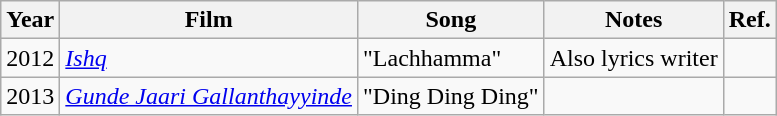<table class="wikitable sortable">
<tr>
<th>Year</th>
<th>Film</th>
<th>Song</th>
<th>Notes</th>
<th class="unsortable">Ref.</th>
</tr>
<tr>
<td>2012</td>
<td><em><a href='#'>Ishq</a></em></td>
<td>"Lachhamma"</td>
<td>Also lyrics writer</td>
<td></td>
</tr>
<tr>
<td>2013</td>
<td><em><a href='#'>Gunde Jaari Gallanthayyinde</a></em></td>
<td>"Ding Ding Ding"</td>
<td></td>
<td></td>
</tr>
</table>
